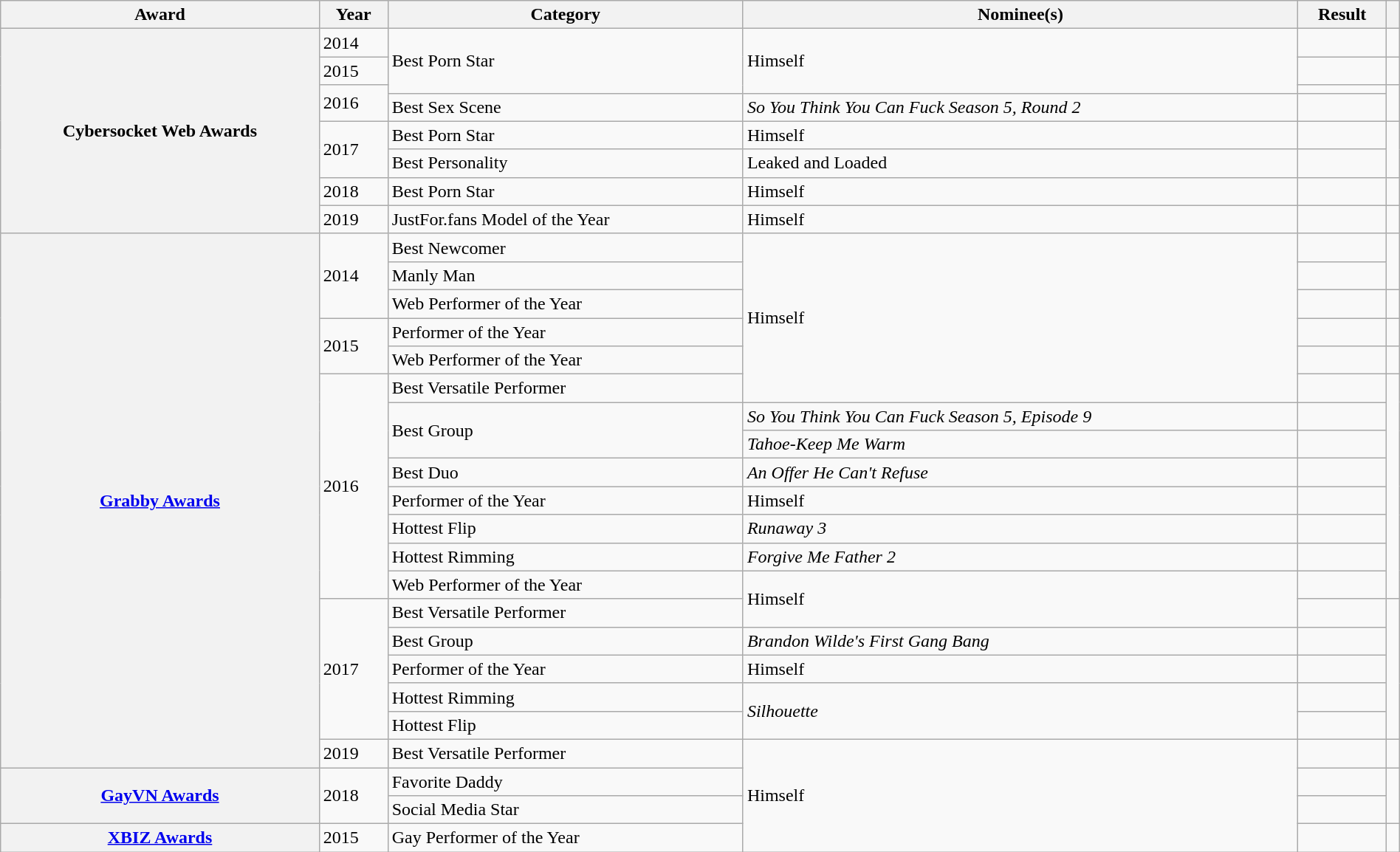<table class="wikitable sortable plainrowheaders" width=100%>
<tr>
<th scope="col">Award</th>
<th scope="col">Year</th>
<th scope="col">Category</th>
<th scope="col">Nominee(s)</th>
<th scope="col">Result</th>
<th scope="col" class="unsortable"></th>
</tr>
<tr>
<th scope="row" rowspan="8">Cybersocket Web Awards</th>
<td>2014</td>
<td rowspan="3">Best Porn Star</td>
<td rowspan="3">Himself</td>
<td></td>
<td></td>
</tr>
<tr>
<td>2015</td>
<td></td>
<td></td>
</tr>
<tr>
<td rowspan="2">2016</td>
<td></td>
<td rowspan="2"></td>
</tr>
<tr>
<td>Best Sex Scene</td>
<td><em>So You Think You Can Fuck Season 5, Round 2</em></td>
<td></td>
</tr>
<tr>
<td rowspan="2">2017</td>
<td>Best Porn Star</td>
<td>Himself</td>
<td></td>
<td rowspan="2"></td>
</tr>
<tr>
<td>Best Personality</td>
<td>Leaked and Loaded</td>
<td></td>
</tr>
<tr>
<td>2018</td>
<td>Best Porn Star</td>
<td>Himself</td>
<td></td>
<td></td>
</tr>
<tr>
<td>2019</td>
<td>JustFor.fans Model of the Year</td>
<td>Himself</td>
<td></td>
<td></td>
</tr>
<tr>
<th scope="row" rowspan="19"><a href='#'>Grabby Awards</a></th>
<td rowspan="3">2014</td>
<td>Best Newcomer</td>
<td rowspan="6">Himself</td>
<td></td>
<td rowspan="2"></td>
</tr>
<tr>
<td>Manly Man</td>
<td></td>
</tr>
<tr>
<td>Web Performer of the Year</td>
<td></td>
<td></td>
</tr>
<tr>
<td rowspan="2">2015</td>
<td>Performer of the Year</td>
<td></td>
<td></td>
</tr>
<tr>
<td>Web Performer of the Year</td>
<td></td>
<td></td>
</tr>
<tr>
<td rowspan="8">2016</td>
<td>Best Versatile Performer</td>
<td></td>
<td rowspan="8"></td>
</tr>
<tr>
<td rowspan="2">Best Group</td>
<td><em>So You Think You Can Fuck Season 5, Episode 9</em></td>
<td></td>
</tr>
<tr>
<td><em>Tahoe-Keep Me Warm</em></td>
<td></td>
</tr>
<tr>
<td>Best Duo</td>
<td><em>An Offer He Can't Refuse</em></td>
<td></td>
</tr>
<tr>
<td>Performer of the Year</td>
<td>Himself</td>
<td></td>
</tr>
<tr>
<td>Hottest Flip</td>
<td><em>Runaway 3</em></td>
<td></td>
</tr>
<tr>
<td>Hottest Rimming</td>
<td><em>Forgive Me Father 2</em></td>
<td></td>
</tr>
<tr>
<td>Web Performer of the Year</td>
<td rowspan="2">Himself</td>
<td></td>
</tr>
<tr>
<td rowspan="5">2017</td>
<td>Best Versatile Performer</td>
<td></td>
<td rowspan="5"></td>
</tr>
<tr>
<td>Best Group</td>
<td><em>Brandon Wilde's First Gang Bang</em></td>
<td></td>
</tr>
<tr>
<td>Performer of the Year</td>
<td>Himself</td>
<td></td>
</tr>
<tr>
<td>Hottest Rimming</td>
<td rowspan="2"><em>Silhouette</em></td>
<td></td>
</tr>
<tr>
<td>Hottest Flip</td>
<td></td>
</tr>
<tr>
<td>2019</td>
<td>Best Versatile Performer</td>
<td rowspan="4">Himself</td>
<td></td>
<td></td>
</tr>
<tr>
<th scope="row" rowspan="2"><a href='#'>GayVN Awards</a></th>
<td rowspan="2">2018</td>
<td>Favorite Daddy</td>
<td></td>
<td rowspan="2"></td>
</tr>
<tr>
<td>Social Media Star</td>
<td></td>
</tr>
<tr>
<th scope="row"><a href='#'>XBIZ Awards</a></th>
<td>2015</td>
<td>Gay Performer of the Year</td>
<td></td>
<td></td>
</tr>
</table>
